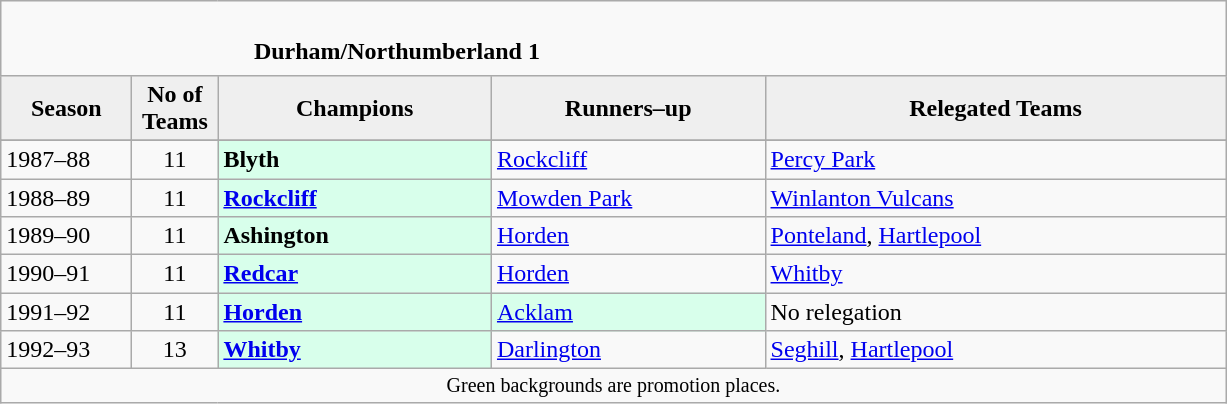<table class="wikitable" style="text-align: left;">
<tr>
<td colspan="11" cellpadding="0" cellspacing="0"><br><table border="0" style="width:100%;" cellpadding="0" cellspacing="0">
<tr>
<td style="width:20%; border:0;"></td>
<td style="border:0;"><strong>Durham/Northumberland 1</strong></td>
<td style="width:20%; border:0;"></td>
</tr>
</table>
</td>
</tr>
<tr>
<th style="background:#efefef; width:80px;">Season</th>
<th style="background:#efefef; width:50px;">No of Teams</th>
<th style="background:#efefef; width:175px;">Champions</th>
<th style="background:#efefef; width:175px;">Runners–up</th>
<th style="background:#efefef; width:300px;">Relegated Teams</th>
</tr>
<tr align=left>
</tr>
<tr>
<td>1987–88</td>
<td style="text-align: center;">11</td>
<td style="background:#d8ffeb;"><strong>Blyth</strong></td>
<td><a href='#'>Rockcliff</a></td>
<td><a href='#'>Percy Park</a></td>
</tr>
<tr>
<td>1988–89</td>
<td style="text-align: center;">11</td>
<td style="background:#d8ffeb;"><strong><a href='#'>Rockcliff</a></strong></td>
<td><a href='#'>Mowden Park</a></td>
<td><a href='#'>Winlanton Vulcans</a></td>
</tr>
<tr>
<td>1989–90</td>
<td style="text-align: center;">11</td>
<td style="background:#d8ffeb;"><strong>Ashington</strong></td>
<td><a href='#'>Horden</a></td>
<td><a href='#'>Ponteland</a>, <a href='#'>Hartlepool</a></td>
</tr>
<tr>
<td>1990–91</td>
<td style="text-align: center;">11</td>
<td style="background:#d8ffeb;"><strong><a href='#'>Redcar</a></strong></td>
<td><a href='#'>Horden</a></td>
<td><a href='#'>Whitby</a></td>
</tr>
<tr>
<td>1991–92</td>
<td style="text-align: center;">11</td>
<td style="background:#d8ffeb;"><strong><a href='#'>Horden</a></strong></td>
<td style="background:#d8ffeb;"><a href='#'>Acklam</a></td>
<td>No relegation</td>
</tr>
<tr>
<td>1992–93</td>
<td style="text-align: center;">13</td>
<td style="background:#d8ffeb;"><strong><a href='#'>Whitby</a></strong></td>
<td><a href='#'>Darlington</a></td>
<td><a href='#'>Seghill</a>, <a href='#'>Hartlepool</a></td>
</tr>
<tr>
<td colspan="15"  style="border:0; font-size:smaller; text-align:center;">Green backgrounds are promotion places.</td>
</tr>
</table>
